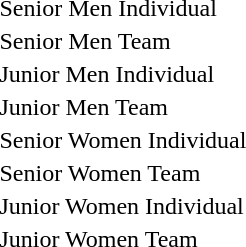<table>
<tr>
<td>Senior Men Individual</td>
<td></td>
<td></td>
<td></td>
</tr>
<tr>
<td>Senior Men Team</td>
<td></td>
<td></td>
<td></td>
</tr>
<tr>
<td>Junior Men Individual</td>
<td></td>
<td></td>
<td></td>
</tr>
<tr>
<td>Junior Men Team</td>
<td></td>
<td></td>
<td></td>
</tr>
<tr>
<td>Senior Women Individual</td>
<td></td>
<td></td>
<td></td>
</tr>
<tr>
<td>Senior Women Team</td>
<td></td>
<td></td>
<td></td>
</tr>
<tr>
<td>Junior Women Individual</td>
<td></td>
<td></td>
<td></td>
</tr>
<tr>
<td>Junior Women Team</td>
<td></td>
<td></td>
<td></td>
</tr>
</table>
